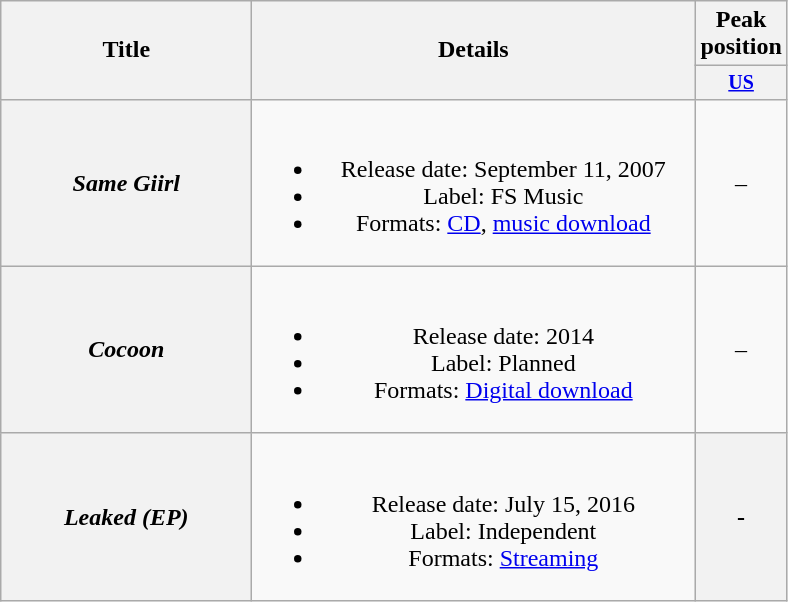<table class="wikitable plainrowheaders" style="text-align:center;">
<tr>
<th rowspan="2" style="width:10em;">Title</th>
<th rowspan="2" style="width:18em;">Details</th>
<th>Peak<br>position</th>
</tr>
<tr style="font-size:smaller;">
<th style="width:35px;"><a href='#'>US</a></th>
</tr>
<tr>
<th scope="row"><strong><em>Same Giirl</em></strong></th>
<td><br><ul><li>Release date: September 11, 2007</li><li>Label: FS Music</li><li>Formats: <a href='#'>CD</a>, <a href='#'>music download</a></li></ul></td>
<td>–</td>
</tr>
<tr>
<th scope= "row"><strong><em>Cocoon</em></strong></th>
<td><br><ul><li>Release date: 2014</li><li>Label: Planned</li><li>Formats: <a href='#'>Digital download</a></li></ul></td>
<td>–</td>
</tr>
<tr>
<th><strong><em>Leaked (EP)</em></strong></th>
<td><br><ul><li>Release date: July 15, 2016</li><li>Label: Independent</li><li>Formats: <a href='#'>Streaming</a></li></ul></td>
<th>-</th>
</tr>
</table>
